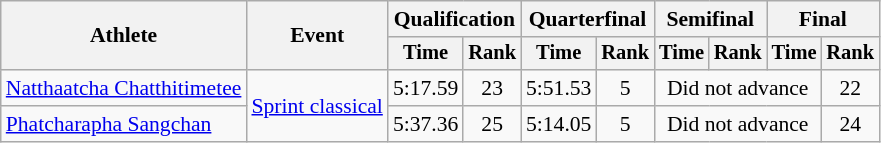<table class=wikitable style=font-size:90%;>
<tr>
<th rowspan=2>Athlete</th>
<th rowspan=2>Event</th>
<th colspan=2>Qualification</th>
<th colspan=2>Quarterfinal</th>
<th colspan=2>Semifinal</th>
<th colspan=2>Final</th>
</tr>
<tr style=font-size:95%>
<th>Time</th>
<th>Rank</th>
<th>Time</th>
<th>Rank</th>
<th>Time</th>
<th>Rank</th>
<th>Time</th>
<th>Rank</th>
</tr>
<tr align=center>
<td align=left><a href='#'>Natthaatcha Chatthitimetee</a></td>
<td align=left rowspan=2><a href='#'>Sprint classical</a></td>
<td>5:17.59</td>
<td>23</td>
<td>5:51.53</td>
<td>5</td>
<td colspan=3>Did not advance</td>
<td>22</td>
</tr>
<tr align=center>
<td align=left><a href='#'>Phatcharapha Sangchan</a></td>
<td>5:37.36</td>
<td>25</td>
<td>5:14.05</td>
<td>5</td>
<td colspan=3>Did not advance</td>
<td>24</td>
</tr>
</table>
